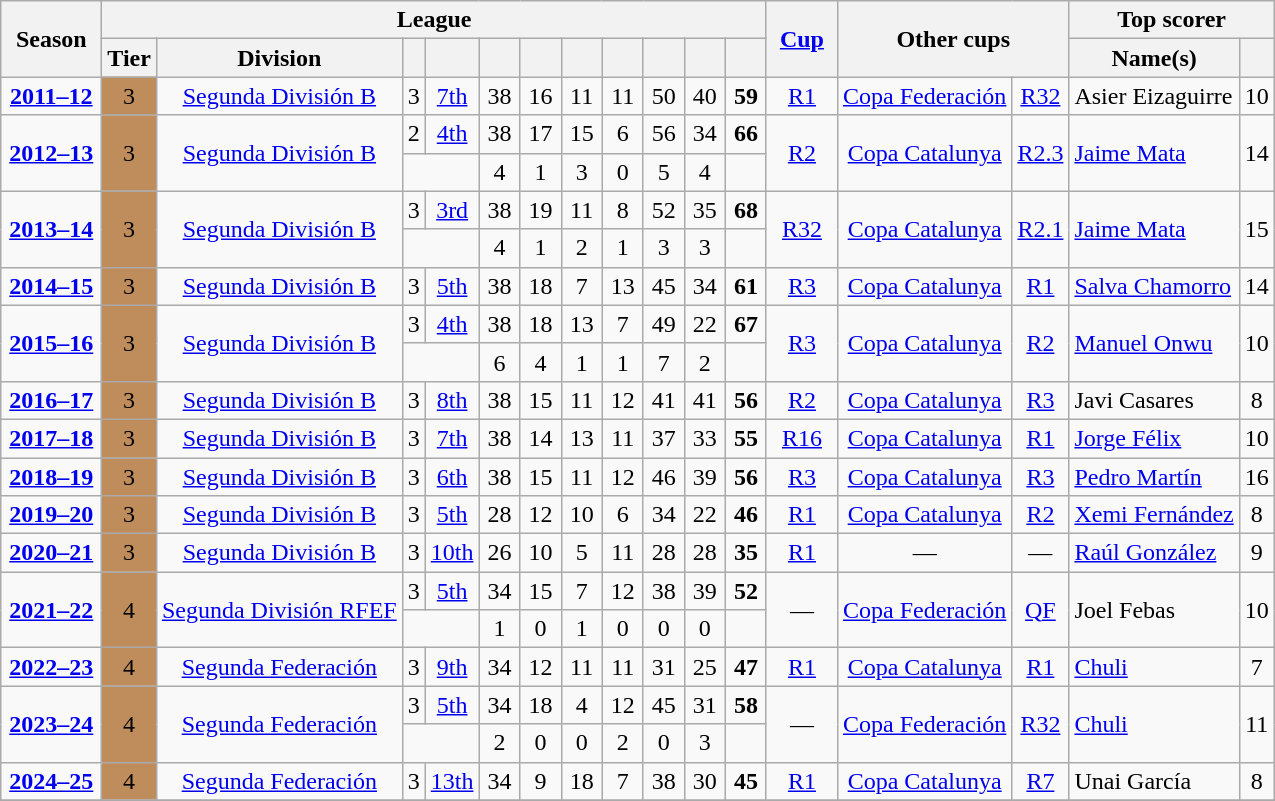<table class="wikitable" style="text-align:center">
<tr>
<th rowspan=2 width=60>Season</th>
<th colspan=11>League</th>
<th rowspan=2 width=40 align=center><a href='#'>Cup</a></th>
<th rowspan=2 colspan=2>Other cups</th>
<th colspan=2>Top scorer</th>
</tr>
<tr>
<th>Tier</th>
<th>Division</th>
<th></th>
<th></th>
<th width=20></th>
<th width=20></th>
<th width=20></th>
<th width=20></th>
<th width=20></th>
<th width=20></th>
<th width=20></th>
<th>Name(s)</th>
<th></th>
</tr>
<tr>
<td><strong><a href='#'>2011–12</a></strong></td>
<td bgcolor=#BF8D5B>3</td>
<td><a href='#'>Segunda División B</a></td>
<td>3</td>
<td><a href='#'>7th</a></td>
<td>38</td>
<td>16</td>
<td>11</td>
<td>11</td>
<td>50</td>
<td>40</td>
<td><strong>59</strong></td>
<td><a href='#'>R1</a></td>
<td><a href='#'>Copa Federación</a></td>
<td><a href='#'>R32</a></td>
<td align=left> Asier Eizaguirre</td>
<td>10</td>
</tr>
<tr>
<td rowspan=2><strong><a href='#'>2012–13</a></strong></td>
<td bgcolor=#BF8D5B rowspan=2>3</td>
<td rowspan=2><a href='#'>Segunda División B</a></td>
<td>2</td>
<td><a href='#'>4th</a></td>
<td>38</td>
<td>17</td>
<td>15</td>
<td>6</td>
<td>56</td>
<td>34</td>
<td><strong>66</strong></td>
<td rowspan=2><a href='#'>R2</a></td>
<td rowspan=2><a href='#'>Copa Catalunya</a></td>
<td rowspan=2><a href='#'>R2.3</a></td>
<td align=left rowspan=2> <a href='#'>Jaime Mata</a></td>
<td rowspan=2>14</td>
</tr>
<tr>
<td colspan=2></td>
<td>4</td>
<td>1</td>
<td>3</td>
<td>0</td>
<td>5</td>
<td>4</td>
<td></td>
</tr>
<tr>
<td rowspan=2><strong><a href='#'>2013–14</a></strong></td>
<td bgcolor=#BF8D5B rowspan=2>3</td>
<td rowspan=2><a href='#'>Segunda División B</a></td>
<td>3</td>
<td><a href='#'>3rd</a></td>
<td>38</td>
<td>19</td>
<td>11</td>
<td>8</td>
<td>52</td>
<td>35</td>
<td><strong>68</strong></td>
<td rowspan=2><a href='#'>R32</a></td>
<td rowspan=2><a href='#'>Copa Catalunya</a></td>
<td rowspan=2><a href='#'>R2.1</a></td>
<td align=left rowspan=2> <a href='#'>Jaime Mata</a></td>
<td rowspan=2>15</td>
</tr>
<tr>
<td colspan=2></td>
<td>4</td>
<td>1</td>
<td>2</td>
<td>1</td>
<td>3</td>
<td>3</td>
<td></td>
</tr>
<tr>
<td><strong><a href='#'>2014–15</a></strong></td>
<td bgcolor=#BF8D5B>3</td>
<td><a href='#'>Segunda División B</a></td>
<td>3</td>
<td><a href='#'>5th</a></td>
<td>38</td>
<td>18</td>
<td>7</td>
<td>13</td>
<td>45</td>
<td>34</td>
<td><strong>61</strong></td>
<td><a href='#'>R3</a></td>
<td><a href='#'>Copa Catalunya</a></td>
<td><a href='#'>R1</a></td>
<td align=left> <a href='#'>Salva Chamorro</a></td>
<td>14</td>
</tr>
<tr>
<td rowspan=2><strong><a href='#'>2015–16</a></strong></td>
<td bgcolor=#BF8D5B rowspan=2>3</td>
<td rowspan=2><a href='#'>Segunda División B</a></td>
<td>3</td>
<td><a href='#'>4th</a></td>
<td>38</td>
<td>18</td>
<td>13</td>
<td>7</td>
<td>49</td>
<td>22</td>
<td><strong>67</strong></td>
<td rowspan=2><a href='#'>R3</a></td>
<td rowspan=2><a href='#'>Copa Catalunya</a></td>
<td rowspan=2><a href='#'>R2</a></td>
<td align=left rowspan=2> <a href='#'>Manuel Onwu</a></td>
<td rowspan=2>10</td>
</tr>
<tr>
<td colspan=2></td>
<td>6</td>
<td>4</td>
<td>1</td>
<td>1</td>
<td>7</td>
<td>2</td>
<td></td>
</tr>
<tr>
<td><strong><a href='#'>2016–17</a></strong></td>
<td bgcolor=#BF8D5B>3</td>
<td><a href='#'>Segunda División B</a></td>
<td>3</td>
<td><a href='#'>8th</a></td>
<td>38</td>
<td>15</td>
<td>11</td>
<td>12</td>
<td>41</td>
<td>41</td>
<td><strong>56</strong></td>
<td><a href='#'>R2</a></td>
<td><a href='#'>Copa Catalunya</a></td>
<td><a href='#'>R3</a></td>
<td align=left> Javi Casares</td>
<td>8</td>
</tr>
<tr>
<td><strong><a href='#'>2017–18</a></strong></td>
<td bgcolor=#BF8D5B>3</td>
<td><a href='#'>Segunda División B</a></td>
<td>3</td>
<td><a href='#'>7th</a></td>
<td>38</td>
<td>14</td>
<td>13</td>
<td>11</td>
<td>37</td>
<td>33</td>
<td><strong>55</strong></td>
<td><a href='#'>R16</a></td>
<td><a href='#'>Copa Catalunya</a></td>
<td><a href='#'>R1</a></td>
<td align=left> <a href='#'>Jorge Félix</a></td>
<td>10</td>
</tr>
<tr>
<td><strong><a href='#'>2018–19</a></strong></td>
<td bgcolor=#BF8D5B>3</td>
<td><a href='#'>Segunda División B</a></td>
<td>3</td>
<td><a href='#'>6th</a></td>
<td>38</td>
<td>15</td>
<td>11</td>
<td>12</td>
<td>46</td>
<td>39</td>
<td><strong>56</strong></td>
<td><a href='#'>R3</a></td>
<td><a href='#'>Copa Catalunya</a></td>
<td><a href='#'>R3</a></td>
<td align=left> <a href='#'>Pedro Martín</a></td>
<td>16</td>
</tr>
<tr>
<td><strong><a href='#'>2019–20</a></strong></td>
<td bgcolor=#BF8D5B>3</td>
<td><a href='#'>Segunda División B</a></td>
<td>3</td>
<td><a href='#'>5th</a></td>
<td>28</td>
<td>12</td>
<td>10</td>
<td>6</td>
<td>34</td>
<td>22</td>
<td><strong>46</strong></td>
<td><a href='#'>R1</a></td>
<td><a href='#'>Copa Catalunya</a></td>
<td><a href='#'>R2</a></td>
<td align=left> <a href='#'>Xemi Fernández</a></td>
<td>8</td>
</tr>
<tr>
<td><strong><a href='#'>2020–21</a></strong></td>
<td bgcolor=#BF8D5B>3</td>
<td><a href='#'>Segunda División B</a></td>
<td>3</td>
<td><a href='#'>10th</a></td>
<td>26</td>
<td>10</td>
<td>5</td>
<td>11</td>
<td>28</td>
<td>28</td>
<td><strong>35</strong></td>
<td><a href='#'>R1</a></td>
<td>—</td>
<td>—</td>
<td align=left> <a href='#'>Raúl González</a></td>
<td>9</td>
</tr>
<tr>
<td rowspan=2><strong><a href='#'>2021–22</a></strong></td>
<td bgcolor=#BF8D5B rowspan=2>4</td>
<td rowspan=2><a href='#'>Segunda División RFEF</a></td>
<td>3</td>
<td><a href='#'>5th</a></td>
<td>34</td>
<td>15</td>
<td>7</td>
<td>12</td>
<td>38</td>
<td>39</td>
<td><strong>52</strong></td>
<td rowspan=2>—</td>
<td rowspan=2><a href='#'>Copa Federación</a></td>
<td rowspan=2><a href='#'>QF</a></td>
<td align=left rowspan=2> Joel Febas</td>
<td rowspan=2>10</td>
</tr>
<tr>
<td colspan=2></td>
<td>1</td>
<td>0</td>
<td>1</td>
<td>0</td>
<td>0</td>
<td>0</td>
<td></td>
</tr>
<tr>
<td><strong><a href='#'>2022–23</a></strong></td>
<td bgcolor=#BF8D5B>4</td>
<td><a href='#'>Segunda Federación</a></td>
<td>3</td>
<td><a href='#'>9th</a></td>
<td>34</td>
<td>12</td>
<td>11</td>
<td>11</td>
<td>31</td>
<td>25</td>
<td><strong>47</strong></td>
<td><a href='#'>R1</a></td>
<td><a href='#'>Copa Catalunya</a></td>
<td><a href='#'>R1</a></td>
<td align=left> <a href='#'>Chuli</a></td>
<td>7</td>
</tr>
<tr>
<td rowspan=2><strong><a href='#'>2023–24</a></strong></td>
<td bgcolor=#BF8D5B rowspan=2>4</td>
<td rowspan=2><a href='#'>Segunda Federación</a></td>
<td>3</td>
<td><a href='#'>5th</a></td>
<td>34</td>
<td>18</td>
<td>4</td>
<td>12</td>
<td>45</td>
<td>31</td>
<td><strong>58</strong></td>
<td rowspan=2>—</td>
<td rowspan=2><a href='#'>Copa Federación</a></td>
<td rowspan=2><a href='#'>R32</a></td>
<td align=left rowspan=2> <a href='#'>Chuli</a></td>
<td rowspan=2>11</td>
</tr>
<tr>
<td colspan=2></td>
<td>2</td>
<td>0</td>
<td>0</td>
<td>2</td>
<td>0</td>
<td>3</td>
<td></td>
</tr>
<tr>
<td><strong><a href='#'>2024–25</a></strong></td>
<td bgcolor=#BF8D5B>4</td>
<td><a href='#'>Segunda Federación</a></td>
<td>3</td>
<td><a href='#'>13th</a></td>
<td>34</td>
<td>9</td>
<td>18</td>
<td>7</td>
<td>38</td>
<td>30</td>
<td><strong>45</strong></td>
<td><a href='#'>R1</a></td>
<td><a href='#'>Copa Catalunya</a></td>
<td><a href='#'>R7</a></td>
<td align=left> Unai García</td>
<td>8</td>
</tr>
<tr>
</tr>
</table>
